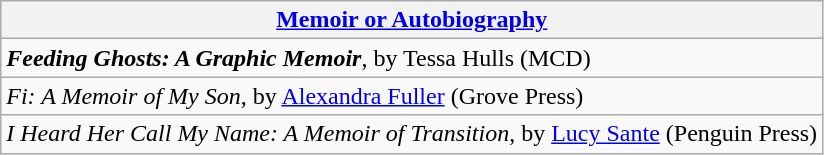<table class="wikitable" style="float:left; float:none;">
<tr>
<th><a href='#'>Memoir or Autobiography</a></th>
</tr>
<tr>
<td><strong><em>Feeding Ghosts: A Graphic Memoir</em></strong>, by Tessa Hulls (MCD)</td>
</tr>
<tr>
<td><em>Fi: A Memoir of My Son</em>, by <a href='#'>Alexandra Fuller</a> (Grove Press)</td>
</tr>
<tr>
<td><em>I Heard Her Call My Name: A Memoir of Transition</em>, by <a href='#'>Lucy Sante</a> (Penguin Press)</td>
</tr>
</table>
